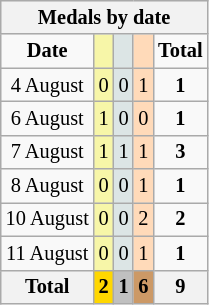<table class="wikitable" style="font-size:85%">
<tr bgcolor="#efefef">
<th colspan=6>Medals by date</th>
</tr>
<tr align=center>
<td><strong>Date</strong></td>
<td bgcolor=#f7f6a8></td>
<td bgcolor=#dce5e5></td>
<td bgcolor=#ffdab9></td>
<td><strong>Total</strong></td>
</tr>
<tr align=center>
<td>4 August</td>
<td style="background:#F7F6A8;">0</td>
<td style="background:#DCE5E5;">0</td>
<td style="background:#FFDAB9;">1</td>
<td><strong>1</strong></td>
</tr>
<tr align=center>
<td>6 August</td>
<td style="background:#F7F6A8;">1</td>
<td style="background:#DCE5E5;">0</td>
<td style="background:#FFDAB9;">0</td>
<td><strong>1</strong></td>
</tr>
<tr align=center>
<td>7 August</td>
<td style="background:#F7F6A8;">1</td>
<td style="background:#DCE5E5;">1</td>
<td style="background:#FFDAB9;">1</td>
<td><strong>3</strong></td>
</tr>
<tr align=center>
<td>8 August</td>
<td style="background:#F7F6A8;">0</td>
<td style="background:#DCE5E5;">0</td>
<td style="background:#FFDAB9;">1</td>
<td><strong>1</strong></td>
</tr>
<tr align=center>
<td>10 August</td>
<td style="background:#F7F6A8;">0</td>
<td style="background:#DCE5E5;">0</td>
<td style="background:#FFDAB9;">2</td>
<td><strong>2</strong></td>
</tr>
<tr align=center>
<td>11 August</td>
<td style="background:#F7F6A8;">0</td>
<td style="background:#DCE5E5;">0</td>
<td style="background:#FFDAB9;">1</td>
<td><strong>1</strong></td>
</tr>
<tr align=center>
<th><strong>Total</strong></th>
<th style="background:gold;"><strong>2</strong></th>
<th style="background:silver;"><strong>1</strong></th>
<th style="background:#c96;"><strong>6</strong></th>
<th>9</th>
</tr>
</table>
